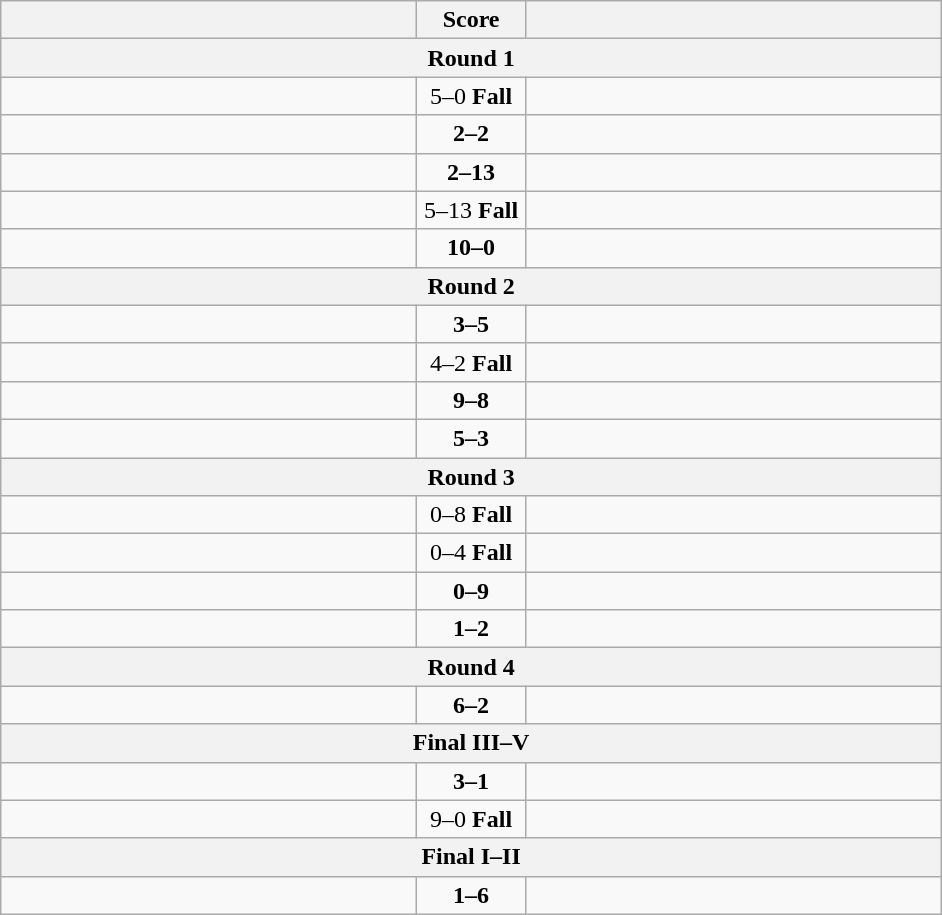<table class="wikitable" style="text-align: left;">
<tr>
<th align="right" width="270"></th>
<th width="65">Score</th>
<th align="left" width="270"></th>
</tr>
<tr>
<th colspan="3">Round 1</th>
</tr>
<tr>
<td><strong></strong></td>
<td align=center>5–0 <strong>Fall</strong></td>
<td></td>
</tr>
<tr>
<td></td>
<td align=center><strong>2–2</strong></td>
<td><strong></strong></td>
</tr>
<tr>
<td></td>
<td align=center><strong>2–13</strong></td>
<td><strong></strong></td>
</tr>
<tr>
<td></td>
<td align=center>5–13 <strong>Fall</strong></td>
<td><strong></strong></td>
</tr>
<tr>
<td><strong></strong></td>
<td align=center><strong>10–0</strong></td>
<td></td>
</tr>
<tr>
<th colspan="3">Round 2</th>
</tr>
<tr>
<td></td>
<td align=center><strong>3–5</strong></td>
<td><strong></strong></td>
</tr>
<tr>
<td><strong></strong></td>
<td align=center>4–2 <strong>Fall</strong></td>
<td></td>
</tr>
<tr>
<td><strong></strong></td>
<td align=center><strong>9–8</strong></td>
<td></td>
</tr>
<tr>
<td><strong></strong></td>
<td align=center><strong>5–3</strong></td>
<td></td>
</tr>
<tr>
<th colspan="3">Round 3</th>
</tr>
<tr>
<td></td>
<td align=center>0–8 <strong>Fall</strong></td>
<td><strong></strong></td>
</tr>
<tr>
<td></td>
<td align=center>0–4 <strong>Fall</strong></td>
<td><strong></strong></td>
</tr>
<tr>
<td></td>
<td align=center><strong>0–9</strong></td>
<td><strong></strong></td>
</tr>
<tr>
<td></td>
<td align=center><strong>1–2</strong></td>
<td><strong></strong></td>
</tr>
<tr>
<th colspan="3">Round 4</th>
</tr>
<tr>
<td><strong></strong></td>
<td align=center><strong>6–2</strong></td>
<td></td>
</tr>
<tr>
<th colspan="3">Final III–V</th>
</tr>
<tr>
<td><strong></strong></td>
<td align=center><strong>3–1</strong></td>
<td></td>
</tr>
<tr>
<td><strong></strong></td>
<td align=center>9–0 <strong>Fall</strong></td>
<td></td>
</tr>
<tr>
<th colspan="3">Final I–II</th>
</tr>
<tr>
<td></td>
<td align=center><strong>1–6</strong></td>
<td><strong></strong></td>
</tr>
</table>
